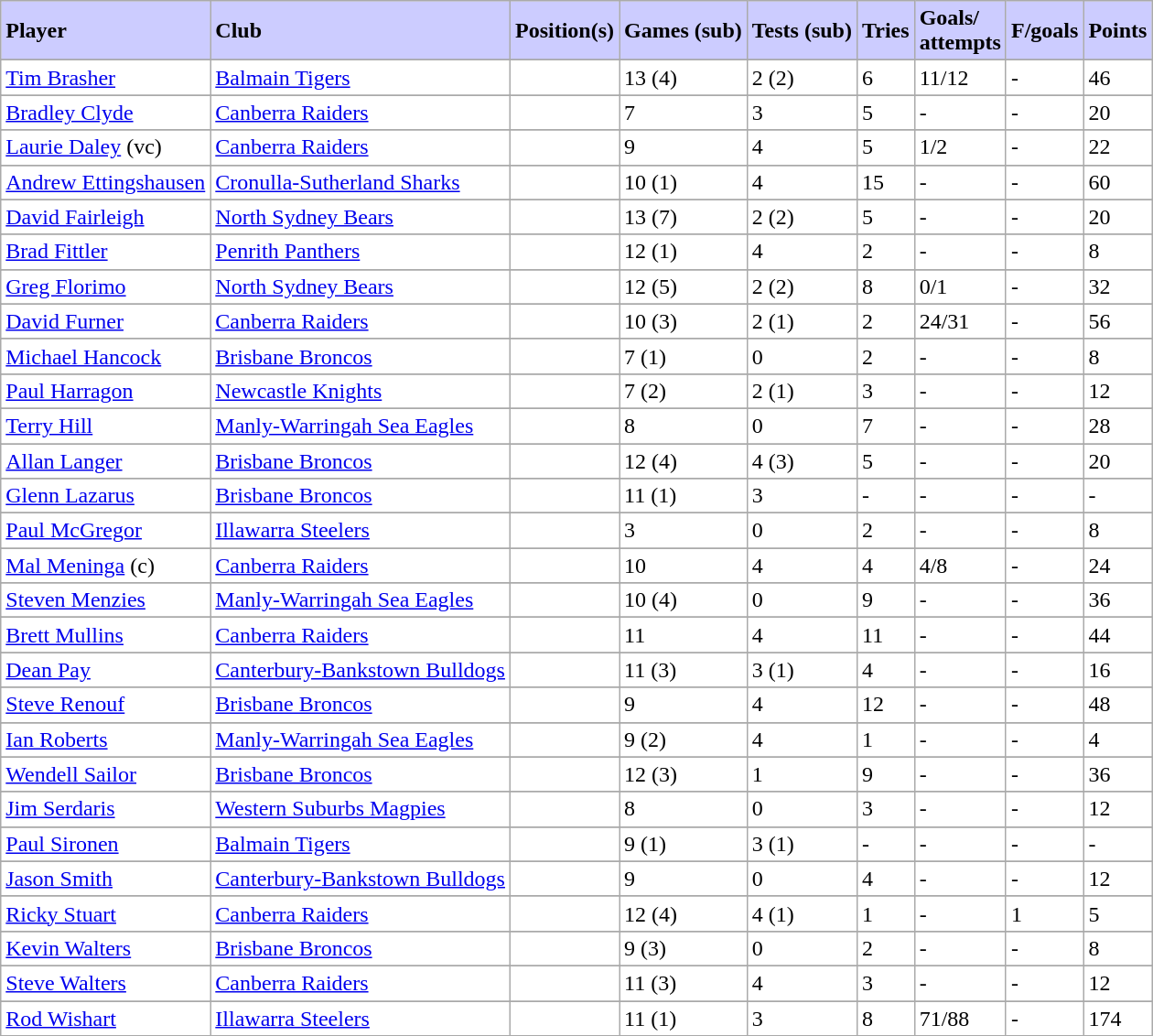<table class=wikitable>
<tr bgcolor="#CCCCFF">
<td><strong>Player</strong></td>
<td><strong>Club</strong></td>
<td><strong>Position(s)</strong></td>
<td><strong>Games (sub)</strong></td>
<td><strong>Tests (sub)</strong></td>
<td><strong>Tries</strong></td>
<td><strong>Goals/<br>attempts</strong></td>
<td><strong>F/goals</strong></td>
<td><strong>Points</strong></td>
</tr>
<tr>
</tr>
<tr bgcolor="#FFFFFF">
<td><a href='#'>Tim Brasher</a></td>
<td> <a href='#'>Balmain Tigers</a></td>
<td></td>
<td>13 (4)</td>
<td>2 (2)</td>
<td>6</td>
<td>11/12</td>
<td>-</td>
<td>46</td>
</tr>
<tr>
</tr>
<tr bgcolor="#FFFFFF">
<td><a href='#'>Bradley Clyde</a></td>
<td> <a href='#'>Canberra Raiders</a></td>
<td></td>
<td>7</td>
<td>3</td>
<td>5</td>
<td>-</td>
<td>-</td>
<td>20</td>
</tr>
<tr>
</tr>
<tr bgcolor="#FFFFFF">
<td><a href='#'>Laurie Daley</a> (vc)</td>
<td> <a href='#'>Canberra Raiders</a></td>
<td></td>
<td>9</td>
<td>4</td>
<td>5</td>
<td>1/2</td>
<td>-</td>
<td>22</td>
</tr>
<tr>
</tr>
<tr bgcolor="#FFFFFF">
<td><a href='#'>Andrew Ettingshausen</a></td>
<td> <a href='#'>Cronulla-Sutherland Sharks</a></td>
<td></td>
<td>10 (1)</td>
<td>4</td>
<td>15</td>
<td>-</td>
<td>-</td>
<td>60</td>
</tr>
<tr>
</tr>
<tr bgcolor="#FFFFFF">
<td><a href='#'>David Fairleigh</a></td>
<td> <a href='#'>North Sydney Bears</a></td>
<td></td>
<td>13 (7)</td>
<td>2 (2)</td>
<td>5</td>
<td>-</td>
<td>-</td>
<td>20</td>
</tr>
<tr>
</tr>
<tr bgcolor="#FFFFFF">
<td><a href='#'>Brad Fittler</a></td>
<td> <a href='#'>Penrith Panthers</a></td>
<td></td>
<td>12 (1)</td>
<td>4</td>
<td>2</td>
<td>-</td>
<td>-</td>
<td>8</td>
</tr>
<tr>
</tr>
<tr bgcolor="#FFFFFF">
<td><a href='#'>Greg Florimo</a></td>
<td> <a href='#'>North Sydney Bears</a></td>
<td></td>
<td>12 (5)</td>
<td>2 (2)</td>
<td>8</td>
<td>0/1</td>
<td>-</td>
<td>32</td>
</tr>
<tr>
</tr>
<tr bgcolor="#FFFFFF">
<td><a href='#'>David Furner</a></td>
<td> <a href='#'>Canberra Raiders</a></td>
<td></td>
<td>10 (3)</td>
<td>2 (1)</td>
<td>2</td>
<td>24/31</td>
<td>-</td>
<td>56</td>
</tr>
<tr>
</tr>
<tr bgcolor="#FFFFFF">
<td><a href='#'>Michael Hancock</a></td>
<td> <a href='#'>Brisbane Broncos</a></td>
<td></td>
<td>7 (1)</td>
<td>0</td>
<td>2</td>
<td>-</td>
<td>-</td>
<td>8</td>
</tr>
<tr>
</tr>
<tr bgcolor="#FFFFFF">
<td><a href='#'>Paul Harragon</a></td>
<td> <a href='#'>Newcastle Knights</a></td>
<td></td>
<td>7 (2)</td>
<td>2 (1)</td>
<td>3</td>
<td>-</td>
<td>-</td>
<td>12</td>
</tr>
<tr>
</tr>
<tr bgcolor="#FFFFFF">
<td><a href='#'>Terry Hill</a></td>
<td> <a href='#'>Manly-Warringah Sea Eagles</a></td>
<td></td>
<td>8</td>
<td>0</td>
<td>7</td>
<td>-</td>
<td>-</td>
<td>28</td>
</tr>
<tr>
</tr>
<tr bgcolor="#FFFFFF">
<td><a href='#'>Allan Langer</a></td>
<td> <a href='#'>Brisbane Broncos</a></td>
<td></td>
<td>12 (4)</td>
<td>4 (3)</td>
<td>5</td>
<td>-</td>
<td>-</td>
<td>20</td>
</tr>
<tr>
</tr>
<tr bgcolor="#FFFFFF">
<td><a href='#'>Glenn Lazarus</a></td>
<td> <a href='#'>Brisbane Broncos</a></td>
<td></td>
<td>11 (1)</td>
<td>3</td>
<td>-</td>
<td>-</td>
<td>-</td>
<td>-</td>
</tr>
<tr>
</tr>
<tr bgcolor="#FFFFFF">
<td><a href='#'>Paul McGregor</a></td>
<td> <a href='#'>Illawarra Steelers</a></td>
<td></td>
<td>3</td>
<td>0</td>
<td>2</td>
<td>-</td>
<td>-</td>
<td>8</td>
</tr>
<tr>
</tr>
<tr bgcolor="#FFFFFF">
<td><a href='#'>Mal Meninga</a> (c)</td>
<td> <a href='#'>Canberra Raiders</a></td>
<td></td>
<td>10</td>
<td>4</td>
<td>4</td>
<td>4/8</td>
<td>-</td>
<td>24</td>
</tr>
<tr>
</tr>
<tr bgcolor="#FFFFFF">
<td><a href='#'>Steven Menzies</a></td>
<td> <a href='#'>Manly-Warringah Sea Eagles</a></td>
<td></td>
<td>10 (4)</td>
<td>0</td>
<td>9</td>
<td>-</td>
<td>-</td>
<td>36</td>
</tr>
<tr>
</tr>
<tr bgcolor="#FFFFFF">
<td><a href='#'>Brett Mullins</a></td>
<td> <a href='#'>Canberra Raiders</a></td>
<td></td>
<td>11</td>
<td>4</td>
<td>11</td>
<td>-</td>
<td>-</td>
<td>44</td>
</tr>
<tr>
</tr>
<tr bgcolor="#FFFFFF">
<td><a href='#'>Dean Pay</a></td>
<td> <a href='#'>Canterbury-Bankstown Bulldogs</a></td>
<td></td>
<td>11 (3)</td>
<td>3 (1)</td>
<td>4</td>
<td>-</td>
<td>-</td>
<td>16</td>
</tr>
<tr>
</tr>
<tr bgcolor="#FFFFFF">
<td><a href='#'>Steve Renouf</a></td>
<td> <a href='#'>Brisbane Broncos</a></td>
<td></td>
<td>9</td>
<td>4</td>
<td>12</td>
<td>-</td>
<td>-</td>
<td>48</td>
</tr>
<tr>
</tr>
<tr bgcolor="#FFFFFF">
<td><a href='#'>Ian Roberts</a></td>
<td> <a href='#'>Manly-Warringah Sea Eagles</a></td>
<td></td>
<td>9 (2)</td>
<td>4</td>
<td>1</td>
<td>-</td>
<td>-</td>
<td>4</td>
</tr>
<tr>
</tr>
<tr bgcolor="#FFFFFF">
<td><a href='#'>Wendell Sailor</a></td>
<td> <a href='#'>Brisbane Broncos</a></td>
<td></td>
<td>12 (3)</td>
<td>1</td>
<td>9</td>
<td>-</td>
<td>-</td>
<td>36</td>
</tr>
<tr>
</tr>
<tr bgcolor="#FFFFFF">
<td><a href='#'>Jim Serdaris</a></td>
<td> <a href='#'>Western Suburbs Magpies</a></td>
<td></td>
<td>8</td>
<td>0</td>
<td>3</td>
<td>-</td>
<td>-</td>
<td>12</td>
</tr>
<tr>
</tr>
<tr bgcolor="#FFFFFF">
<td><a href='#'>Paul Sironen</a></td>
<td> <a href='#'>Balmain Tigers</a></td>
<td></td>
<td>9 (1)</td>
<td>3 (1)</td>
<td>-</td>
<td>-</td>
<td>-</td>
<td>-</td>
</tr>
<tr>
</tr>
<tr bgcolor="#FFFFFF">
<td><a href='#'>Jason Smith</a></td>
<td> <a href='#'>Canterbury-Bankstown Bulldogs</a></td>
<td></td>
<td>9</td>
<td>0</td>
<td>4</td>
<td>-</td>
<td>-</td>
<td>12</td>
</tr>
<tr>
</tr>
<tr bgcolor="#FFFFFF">
<td><a href='#'>Ricky Stuart</a></td>
<td> <a href='#'>Canberra Raiders</a></td>
<td></td>
<td>12 (4)</td>
<td>4 (1)</td>
<td>1</td>
<td>-</td>
<td>1</td>
<td>5</td>
</tr>
<tr>
</tr>
<tr bgcolor="#FFFFFF">
<td><a href='#'>Kevin Walters</a></td>
<td> <a href='#'>Brisbane Broncos</a></td>
<td></td>
<td>9 (3)</td>
<td>0</td>
<td>2</td>
<td>-</td>
<td>-</td>
<td>8</td>
</tr>
<tr>
</tr>
<tr bgcolor="#FFFFFF">
<td><a href='#'>Steve Walters</a></td>
<td> <a href='#'>Canberra Raiders</a></td>
<td></td>
<td>11 (3)</td>
<td>4</td>
<td>3</td>
<td>-</td>
<td>-</td>
<td>12</td>
</tr>
<tr>
</tr>
<tr bgcolor="#FFFFFF">
<td><a href='#'>Rod Wishart</a></td>
<td> <a href='#'>Illawarra Steelers</a></td>
<td></td>
<td>11 (1)</td>
<td>3</td>
<td>8</td>
<td>71/88</td>
<td>-</td>
<td>174</td>
</tr>
<tr>
</tr>
</table>
